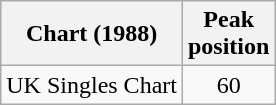<table class="wikitable sortable">
<tr>
<th>Chart (1988)</th>
<th>Peak<br>position</th>
</tr>
<tr>
<td>UK Singles Chart </td>
<td style="text-align:center;">60</td>
</tr>
</table>
